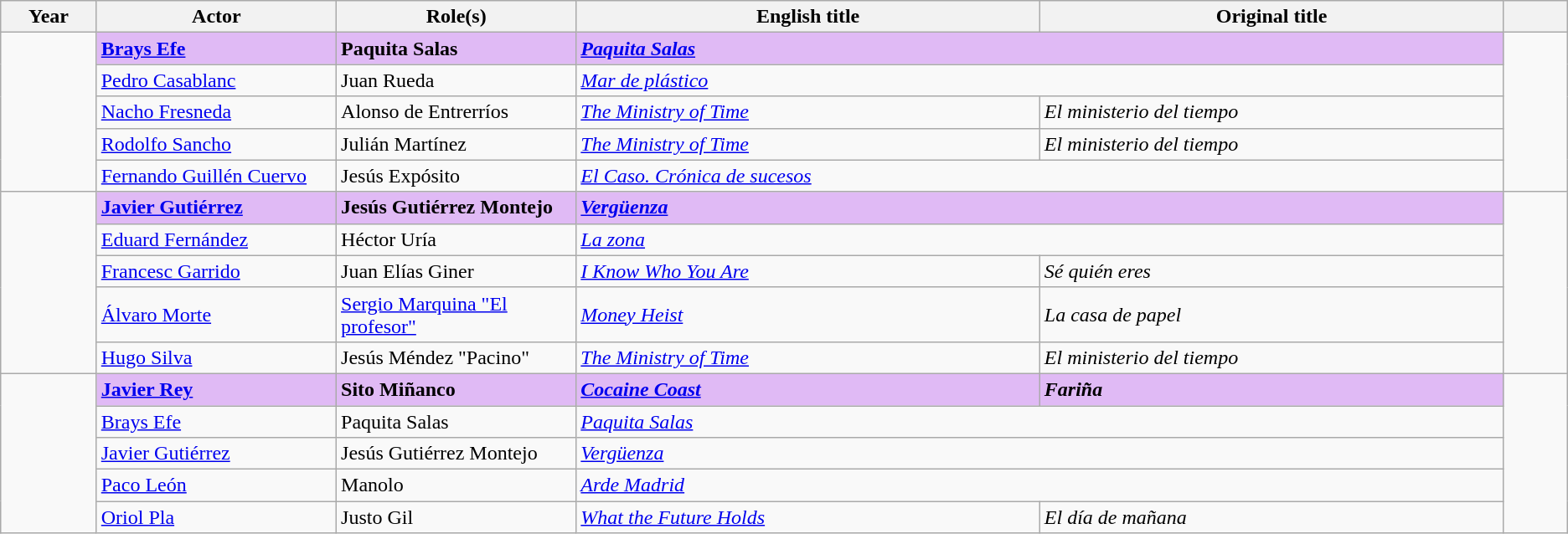<table class="wikitable sortable" style="text-align:left;">
<tr>
<th scope="col" style="width:6%;">Year</th>
<th scope="col" style="width:15%;">Actor</th>
<th scope="col" style="width:15%;">Role(s)</th>
<th scope="col" style="width:29%;">English title</th>
<th scope="col" style="width:29%;">Original title</th>
<th scope="col" style="width:4%;"></th>
</tr>
<tr>
<td rowspan = "5"></td>
<td bgcolor = "#E0BAf5"><strong><a href='#'>Brays Efe</a> </strong></td>
<td bgcolor = "#E0BAf5"><strong>Paquita Salas</strong></td>
<td bgcolor = "#E0BAf5" colspan="2"><strong><em><a href='#'>Paquita Salas</a></em></strong></td>
<td rowspan = "5"></td>
</tr>
<tr>
<td><a href='#'>Pedro Casablanc</a></td>
<td>Juan Rueda</td>
<td colspan="2"><em><a href='#'>Mar de plástico</a></em></td>
</tr>
<tr>
<td><a href='#'>Nacho Fresneda</a></td>
<td>Alonso de Entrerríos</td>
<td><em><a href='#'>The Ministry of Time</a></em></td>
<td><em>El ministerio del tiempo</em></td>
</tr>
<tr>
<td><a href='#'>Rodolfo Sancho</a></td>
<td>Julián Martínez</td>
<td><em><a href='#'>The Ministry of Time</a></em></td>
<td><em>El ministerio del tiempo</em></td>
</tr>
<tr>
<td><a href='#'>Fernando Guillén Cuervo</a></td>
<td>Jesús Expósito</td>
<td colspan="2"><em><a href='#'>El Caso. Crónica de sucesos</a></em></td>
</tr>
<tr>
<td rowspan = "5"></td>
<td bgcolor = "#E0BAf5"><strong><a href='#'>Javier Gutiérrez</a> </strong></td>
<td bgcolor = "#E0BAf5"><strong>Jesús Gutiérrez Montejo</strong></td>
<td colspan="2" bgcolor = "#E0BAf5"><strong><em><a href='#'>Vergüenza</a></em></strong></td>
<td rowspan = "5"></td>
</tr>
<tr>
<td><a href='#'>Eduard Fernández</a></td>
<td>Héctor Uría</td>
<td colspan="2"><em><a href='#'>La zona</a></em></td>
</tr>
<tr>
<td><a href='#'>Francesc Garrido</a></td>
<td>Juan Elías Giner</td>
<td><em><a href='#'>I Know Who You Are</a></em></td>
<td><em>Sé quién eres</em></td>
</tr>
<tr>
<td><a href='#'>Álvaro Morte</a></td>
<td><a href='#'>Sergio Marquina "El profesor"</a></td>
<td><em><a href='#'>Money Heist</a></em></td>
<td><em>La casa de papel</em></td>
</tr>
<tr>
<td><a href='#'>Hugo Silva</a></td>
<td>Jesús Méndez "Pacino"</td>
<td><em><a href='#'>The Ministry of Time</a></em></td>
<td><em>El ministerio del tiempo</em></td>
</tr>
<tr>
<td rowspan = "5"></td>
<td bgcolor = "#E0BAf5"><strong><a href='#'>Javier Rey</a> </strong></td>
<td bgcolor = "#E0BAf5"><strong>Sito Miñanco</strong></td>
<td bgcolor = "#E0BAf5"><strong><em><a href='#'>Cocaine Coast</a></em></strong></td>
<td bgcolor = "#E0BAf5"><strong><em>Fariña</em></strong></td>
<td rowspan = "5"></td>
</tr>
<tr>
<td><a href='#'>Brays Efe</a></td>
<td>Paquita Salas</td>
<td colspan="2"><em><a href='#'>Paquita Salas</a></em></td>
</tr>
<tr>
<td><a href='#'>Javier Gutiérrez</a></td>
<td>Jesús Gutiérrez Montejo</td>
<td colspan="2"><em><a href='#'>Vergüenza</a></em></td>
</tr>
<tr>
<td><a href='#'>Paco León</a></td>
<td>Manolo</td>
<td colspan="2"><em><a href='#'>Arde Madrid</a></em></td>
</tr>
<tr>
<td><a href='#'>Oriol Pla</a></td>
<td>Justo Gil</td>
<td><em><a href='#'>What the Future Holds</a></em></td>
<td><em>El día de mañana</em></td>
</tr>
</table>
